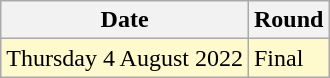<table class="wikitable">
<tr>
<th>Date</th>
<th>Round</th>
</tr>
<tr>
<td style="background:lemonchiffon">Thursday 4 August 2022</td>
<td style="background:lemonchiffon">Final</td>
</tr>
</table>
